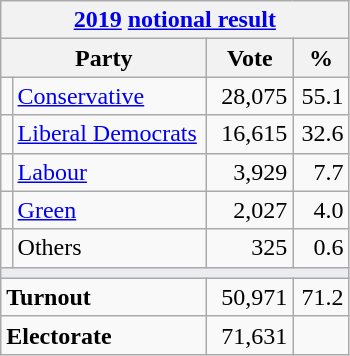<table class="wikitable">
<tr>
<th colspan="4"><a href='#'>2019</a> <a href='#'>notional result</a></th>
</tr>
<tr>
<th bgcolor="#DDDDFF" width="130px" colspan="2">Party</th>
<th bgcolor="#DDDDFF" width="50px">Vote</th>
<th bgcolor="#DDDDFF" width="30px">%</th>
</tr>
<tr>
<td></td>
<td><a href='#'>Conservative</a></td>
<td align=right>28,075</td>
<td align=right>55.1</td>
</tr>
<tr>
<td></td>
<td><a href='#'>Liberal Democrats</a></td>
<td align=right>16,615</td>
<td align=right>32.6</td>
</tr>
<tr>
<td></td>
<td><a href='#'>Labour</a></td>
<td align=right>3,929</td>
<td align=right>7.7</td>
</tr>
<tr>
<td></td>
<td><a href='#'>Green</a></td>
<td align=right>2,027</td>
<td align=right>4.0</td>
</tr>
<tr>
<td></td>
<td>Others</td>
<td align=right>325</td>
<td align=right>0.6</td>
</tr>
<tr>
<td colspan="4" bgcolor="#EAECF0"></td>
</tr>
<tr>
<td colspan="2"><strong>Turnout</strong></td>
<td align=right>50,971</td>
<td align=right>71.2</td>
</tr>
<tr>
<td colspan="2"><strong>Electorate</strong></td>
<td align=right>71,631</td>
</tr>
</table>
